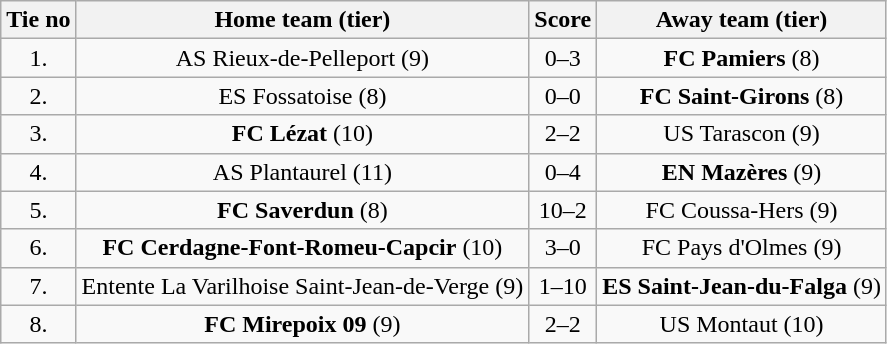<table class="wikitable" style="text-align: center">
<tr>
<th>Tie no</th>
<th>Home team (tier)</th>
<th>Score</th>
<th>Away team (tier)</th>
</tr>
<tr>
<td>1.</td>
<td>AS Rieux-de-Pelleport (9)</td>
<td>0–3</td>
<td><strong>FC Pamiers</strong> (8)</td>
</tr>
<tr>
<td>2.</td>
<td>ES Fossatoise (8)</td>
<td>0–0 </td>
<td><strong>FC Saint-Girons</strong> (8)</td>
</tr>
<tr>
<td>3.</td>
<td><strong>FC Lézat</strong> (10)</td>
<td>2–2 </td>
<td>US Tarascon (9)</td>
</tr>
<tr>
<td>4.</td>
<td>AS Plantaurel (11)</td>
<td>0–4</td>
<td><strong>EN Mazères</strong> (9)</td>
</tr>
<tr>
<td>5.</td>
<td><strong>FC Saverdun</strong> (8)</td>
<td>10–2</td>
<td>FC Coussa-Hers (9)</td>
</tr>
<tr>
<td>6.</td>
<td><strong>FC Cerdagne-Font-Romeu-Capcir</strong> (10)</td>
<td>3–0</td>
<td>FC Pays d'Olmes (9)</td>
</tr>
<tr>
<td>7.</td>
<td>Entente La Varilhoise Saint-Jean-de-Verge (9)</td>
<td>1–10</td>
<td><strong>ES Saint-Jean-du-Falga</strong> (9)</td>
</tr>
<tr>
<td>8.</td>
<td><strong>FC Mirepoix 09</strong> (9)</td>
<td>2–2 </td>
<td>US Montaut (10)</td>
</tr>
</table>
